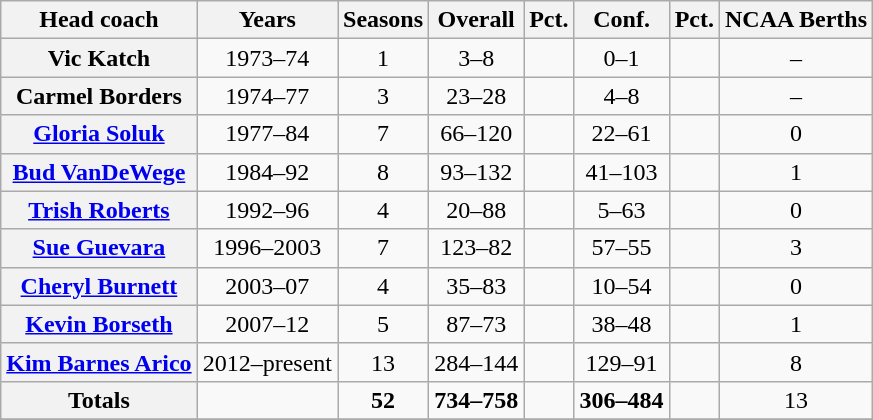<table class="wikitable" style="text-align: center;">
<tr>
<th>Head coach</th>
<th>Years</th>
<th>Seasons</th>
<th>Overall</th>
<th>Pct.</th>
<th>Conf.</th>
<th>Pct.</th>
<th>NCAA Berths</th>
</tr>
<tr>
<th>Vic Katch</th>
<td>1973–74</td>
<td>1</td>
<td>3–8</td>
<td></td>
<td>0–1</td>
<td></td>
<td>–</td>
</tr>
<tr>
<th>Carmel Borders</th>
<td>1974–77</td>
<td>3</td>
<td>23–28</td>
<td></td>
<td>4–8</td>
<td></td>
<td>–</td>
</tr>
<tr>
<th><a href='#'>Gloria Soluk</a></th>
<td>1977–84</td>
<td>7</td>
<td>66–120</td>
<td></td>
<td>22–61</td>
<td></td>
<td>0</td>
</tr>
<tr>
<th><a href='#'>Bud VanDeWege</a></th>
<td>1984–92</td>
<td>8</td>
<td>93–132</td>
<td></td>
<td>41–103</td>
<td></td>
<td>1</td>
</tr>
<tr>
<th><a href='#'>Trish Roberts</a></th>
<td>1992–96</td>
<td>4</td>
<td>20–88</td>
<td></td>
<td>5–63</td>
<td></td>
<td>0</td>
</tr>
<tr>
<th><a href='#'>Sue Guevara</a></th>
<td>1996–2003</td>
<td>7</td>
<td>123–82</td>
<td></td>
<td>57–55</td>
<td></td>
<td>3</td>
</tr>
<tr>
<th><a href='#'>Cheryl Burnett</a></th>
<td>2003–07</td>
<td>4</td>
<td>35–83</td>
<td></td>
<td>10–54</td>
<td></td>
<td>0</td>
</tr>
<tr>
<th><a href='#'>Kevin Borseth</a></th>
<td>2007–12</td>
<td>5</td>
<td>87–73</td>
<td></td>
<td>38–48</td>
<td></td>
<td>1</td>
</tr>
<tr>
<th><a href='#'>Kim Barnes Arico</a></th>
<td>2012–present</td>
<td>13</td>
<td>284–144</td>
<td></td>
<td>129–91</td>
<td></td>
<td>8</td>
</tr>
<tr>
<th><strong>Totals</strong></th>
<td></td>
<td><strong>52</strong></td>
<td><strong>734–758</strong></td>
<td><strong></strong></td>
<td><strong>306–484</strong></td>
<td><strong></strong></td>
<td>13</td>
</tr>
<tr>
</tr>
</table>
